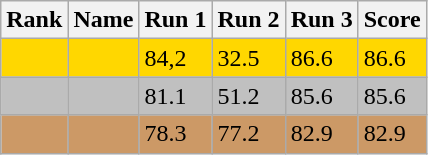<table class="wikitable">
<tr>
<th>Rank</th>
<th>Name</th>
<th>Run 1</th>
<th>Run 2</th>
<th>Run 3</th>
<th>Score</th>
</tr>
<tr bgcolor="gold">
<td></td>
<td></td>
<td>84,2</td>
<td>32.5</td>
<td>86.6</td>
<td>86.6</td>
</tr>
<tr bgcolor="silver">
<td></td>
<td></td>
<td>81.1</td>
<td>51.2</td>
<td>85.6</td>
<td>85.6</td>
</tr>
<tr bgcolor="CC9966">
<td></td>
<td></td>
<td>78.3</td>
<td>77.2</td>
<td>82.9</td>
<td>82.9</td>
</tr>
</table>
